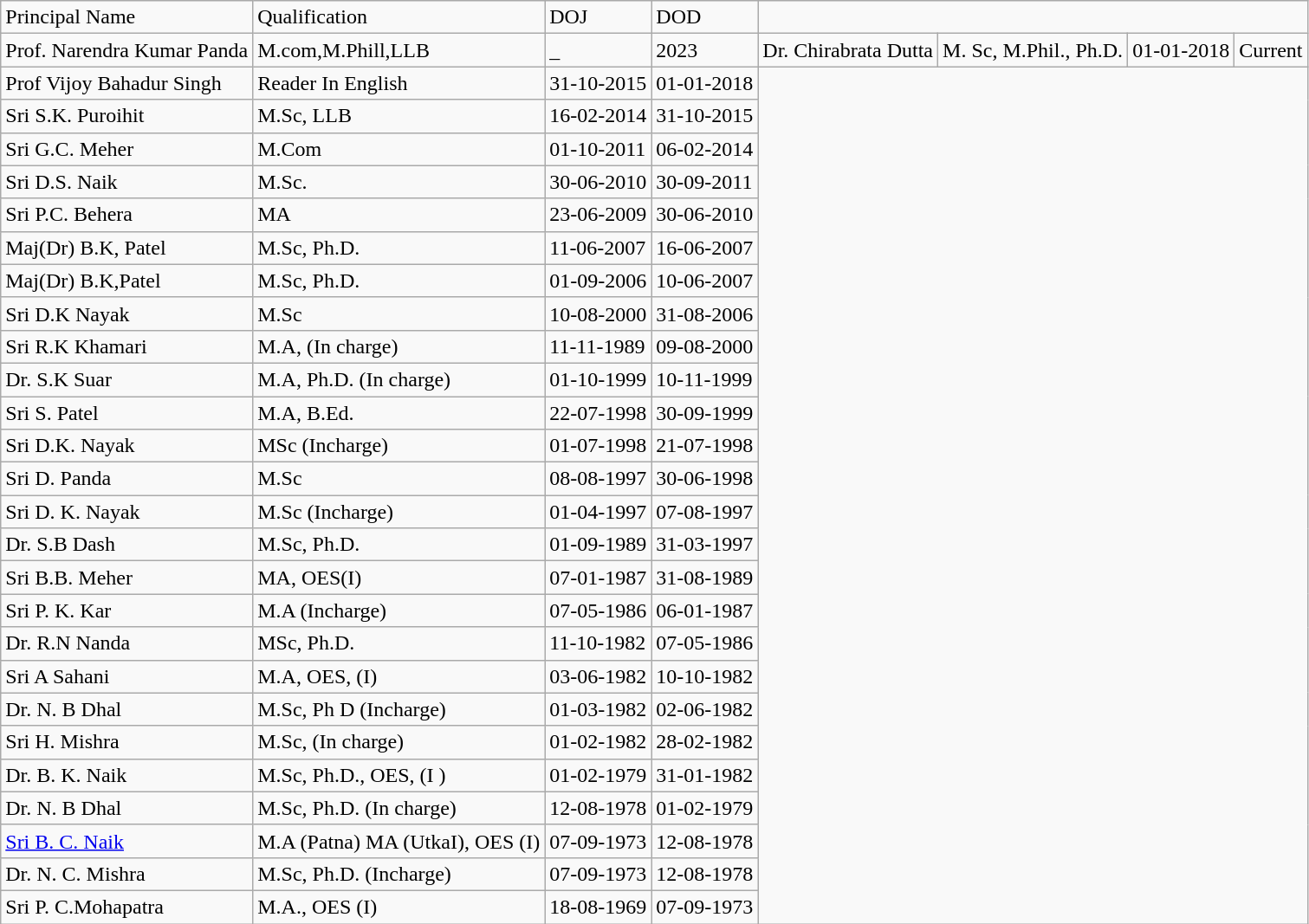<table class="wikitable">
<tr>
<td>Principal Name</td>
<td>Qualification</td>
<td>DOJ</td>
<td>DOD</td>
</tr>
<tr>
<td>Prof. Narendra Kumar Panda</td>
<td>M.com,M.Phill,LLB</td>
<td>_</td>
<td>2023</td>
<td>Dr. Chirabrata Dutta</td>
<td>M. Sc, M.Phil., Ph.D.</td>
<td>01-01-2018</td>
<td>Current</td>
</tr>
<tr>
<td>Prof Vijoy Bahadur Singh</td>
<td>Reader In English</td>
<td>31-10-2015</td>
<td>01-01-2018</td>
</tr>
<tr>
<td>Sri S.K. Puroihit</td>
<td>M.Sc, LLB</td>
<td>16-02-2014</td>
<td>31-10-2015</td>
</tr>
<tr>
<td>Sri G.C. Meher</td>
<td>M.Com</td>
<td>01-10-2011</td>
<td>06-02-2014</td>
</tr>
<tr>
<td>Sri D.S. Naik</td>
<td>M.Sc.</td>
<td>30-06-2010</td>
<td>30-09-2011</td>
</tr>
<tr>
<td>Sri P.C. Behera</td>
<td>MA</td>
<td>23-06-2009</td>
<td>30-06-2010</td>
</tr>
<tr>
<td>Maj(Dr) B.K, Patel</td>
<td>M.Sc, Ph.D.</td>
<td>11-06-2007</td>
<td>16-06-2007</td>
</tr>
<tr>
<td>Maj(Dr) B.K,Patel</td>
<td>M.Sc, Ph.D.</td>
<td>01-09-2006</td>
<td>10-06-2007</td>
</tr>
<tr>
<td>Sri D.K Nayak</td>
<td>M.Sc</td>
<td>10-08-2000</td>
<td>31-08-2006</td>
</tr>
<tr>
<td>Sri R.K Khamari</td>
<td>M.A, (In charge)</td>
<td>11-11-1989</td>
<td>09-08-2000</td>
</tr>
<tr>
<td>Dr. S.K Suar</td>
<td>M.A, Ph.D. (In charge)</td>
<td>01-10-1999</td>
<td>10-11-1999</td>
</tr>
<tr>
<td>Sri S. Patel</td>
<td>M.A, B.Ed.</td>
<td>22-07-1998</td>
<td>30-09-1999</td>
</tr>
<tr>
<td>Sri D.K. Nayak</td>
<td>MSc (Incharge)</td>
<td>01-07-1998</td>
<td>21-07-1998</td>
</tr>
<tr>
<td>Sri D. Panda</td>
<td>M.Sc</td>
<td>08-08-1997</td>
<td>30-06-1998</td>
</tr>
<tr>
<td>Sri D. K. Nayak</td>
<td>M.Sc (Incharge)</td>
<td>01-04-1997</td>
<td>07-08-1997</td>
</tr>
<tr>
<td>Dr. S.B Dash</td>
<td>M.Sc, Ph.D.</td>
<td>01-09-1989</td>
<td>31-03-1997</td>
</tr>
<tr>
<td>Sri B.B. Meher</td>
<td>MA, OES(I)</td>
<td>07-01-1987</td>
<td>31-08-1989</td>
</tr>
<tr>
<td>Sri P. K. Kar</td>
<td>M.A (Incharge)</td>
<td>07-05-1986</td>
<td>06-01-1987</td>
</tr>
<tr>
<td>Dr. R.N Nanda</td>
<td>MSc, Ph.D.</td>
<td>11-10-1982</td>
<td>07-05-1986</td>
</tr>
<tr>
<td>Sri A Sahani</td>
<td>M.A, OES, (I)</td>
<td>03-06-1982</td>
<td>10-10-1982</td>
</tr>
<tr>
<td>Dr. N. B Dhal</td>
<td>M.Sc, Ph D (Incharge)</td>
<td>01-03-1982</td>
<td>02-06-1982</td>
</tr>
<tr>
<td>Sri H. Mishra</td>
<td>M.Sc, (In charge)</td>
<td>01-02-1982</td>
<td>28-02-1982</td>
</tr>
<tr>
<td>Dr. B. K. Naik</td>
<td>M.Sc, Ph.D., OES, (I )</td>
<td>01-02-1979</td>
<td>31-01-1982</td>
</tr>
<tr>
<td>Dr. N. B Dhal</td>
<td>M.Sc, Ph.D. (In charge)</td>
<td>12-08-1978</td>
<td>01-02-1979</td>
</tr>
<tr>
<td><a href='#'>Sri B. C. Naik</a></td>
<td>M.A (Patna) MA (UtkaI), OES (I)</td>
<td>07-09-1973</td>
<td>12-08-1978</td>
</tr>
<tr>
<td>Dr. N. C. Mishra</td>
<td>M.Sc, Ph.D. (Incharge)</td>
<td>07-09-1973</td>
<td>12-08-1978</td>
</tr>
<tr>
<td>Sri P. C.Mohapatra</td>
<td>M.A., OES (I)</td>
<td>18-08-1969</td>
<td>07-09-1973</td>
</tr>
</table>
